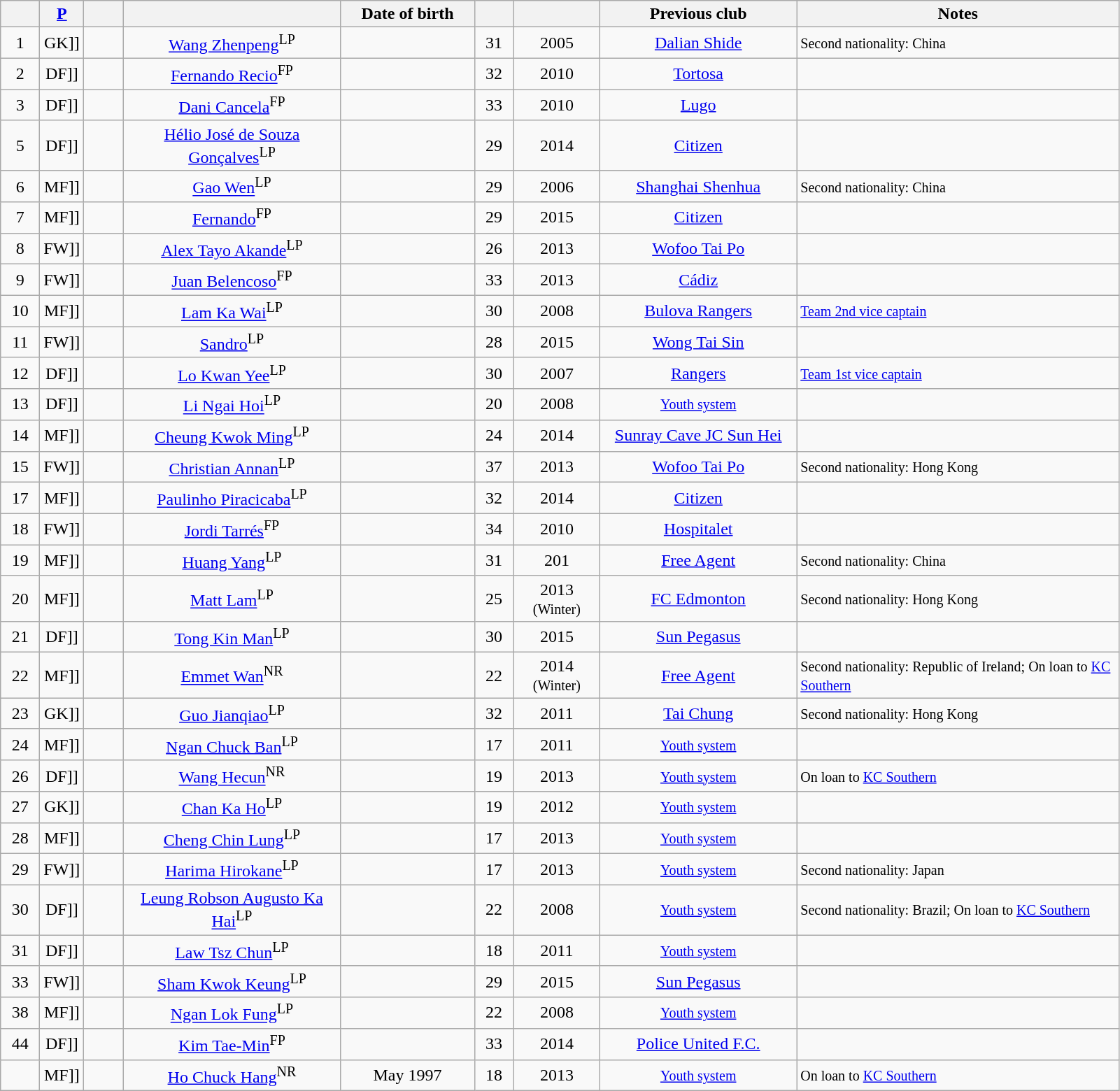<table class="wikitable sortable" style="text-align: center;">
<tr>
<th width=30></th>
<th width=30><a href='#'>P</a></th>
<th width=30></th>
<th width=200></th>
<th width=120>Date of birth</th>
<th width=30></th>
<th width=75></th>
<th width=180>Previous club</th>
<th width=300>Notes</th>
</tr>
<tr>
<td>1</td>
<td [[>GK]]</td>
<td></td>
<td><a href='#'>Wang Zhenpeng</a><sup>LP</sup></td>
<td></td>
<td>31</td>
<td>2005</td>
<td> <a href='#'>Dalian Shide</a></td>
<td align=left><small>Second nationality: China</small></td>
</tr>
<tr>
<td>2</td>
<td [[>DF]]</td>
<td></td>
<td><a href='#'>Fernando Recio</a><sup>FP</sup></td>
<td></td>
<td>32</td>
<td>2010</td>
<td> <a href='#'>Tortosa</a></td>
<td></td>
</tr>
<tr>
<td>3</td>
<td [[>DF]]</td>
<td></td>
<td><a href='#'>Dani Cancela</a><sup>FP</sup></td>
<td></td>
<td>33</td>
<td>2010</td>
<td> <a href='#'>Lugo</a></td>
<td></td>
</tr>
<tr>
<td>5</td>
<td [[>DF]]</td>
<td></td>
<td><a href='#'>Hélio José de Souza Gonçalves</a><sup>LP</sup></td>
<td></td>
<td>29</td>
<td>2014</td>
<td> <a href='#'>Citizen</a></td>
<td></td>
</tr>
<tr>
<td>6</td>
<td [[>MF]]</td>
<td></td>
<td><a href='#'>Gao Wen</a><sup>LP</sup></td>
<td></td>
<td>29</td>
<td>2006</td>
<td> <a href='#'>Shanghai Shenhua</a></td>
<td align=left><small>Second nationality: China</small></td>
</tr>
<tr>
<td>7</td>
<td [[>MF]]</td>
<td></td>
<td><a href='#'>Fernando</a><sup>FP</sup></td>
<td></td>
<td>29</td>
<td>2015</td>
<td> <a href='#'>Citizen</a></td>
<td></td>
</tr>
<tr>
<td>8</td>
<td [[>FW]]</td>
<td></td>
<td><a href='#'>Alex Tayo Akande</a><sup>LP</sup></td>
<td></td>
<td>26</td>
<td>2013</td>
<td> <a href='#'>Wofoo Tai Po</a></td>
<td></td>
</tr>
<tr>
<td>9</td>
<td [[>FW]]</td>
<td></td>
<td><a href='#'>Juan Belencoso</a><sup>FP</sup></td>
<td></td>
<td>33</td>
<td>2013</td>
<td> <a href='#'>Cádiz</a></td>
<td></td>
</tr>
<tr>
<td>10</td>
<td [[>MF]]</td>
<td></td>
<td><a href='#'>Lam Ka Wai</a><sup>LP</sup></td>
<td></td>
<td>30</td>
<td>2008</td>
<td> <a href='#'>Bulova Rangers</a></td>
<td align=left><small><a href='#'>Team 2nd vice captain</a></small></td>
</tr>
<tr>
<td>11</td>
<td [[>FW]]</td>
<td></td>
<td><a href='#'>Sandro</a><sup>LP</sup></td>
<td></td>
<td>28</td>
<td>2015</td>
<td> <a href='#'>Wong Tai Sin</a></td>
<td></td>
</tr>
<tr>
<td>12</td>
<td [[>DF]]</td>
<td></td>
<td><a href='#'>Lo Kwan Yee</a><sup>LP</sup></td>
<td></td>
<td>30</td>
<td>2007</td>
<td> <a href='#'>Rangers</a></td>
<td align=left><small><a href='#'>Team 1st vice captain</a></small></td>
</tr>
<tr>
<td>13</td>
<td [[>DF]]</td>
<td></td>
<td><a href='#'>Li Ngai Hoi</a><sup>LP</sup></td>
<td></td>
<td>20</td>
<td>2008</td>
<td><small><a href='#'>Youth system</a></small></td>
<td></td>
</tr>
<tr>
<td>14</td>
<td [[>MF]]</td>
<td></td>
<td><a href='#'>Cheung Kwok Ming</a><sup>LP</sup></td>
<td></td>
<td>24</td>
<td>2014</td>
<td> <a href='#'>Sunray Cave JC Sun Hei</a></td>
<td></td>
</tr>
<tr>
<td>15</td>
<td [[>FW]]</td>
<td></td>
<td><a href='#'>Christian Annan</a><sup>LP</sup></td>
<td></td>
<td>37</td>
<td>2013</td>
<td> <a href='#'>Wofoo Tai Po</a></td>
<td align=left><small>Second nationality: Hong Kong</small></td>
</tr>
<tr>
<td>17</td>
<td [[>MF]]</td>
<td></td>
<td><a href='#'>Paulinho Piracicaba</a><sup>LP</sup></td>
<td></td>
<td>32</td>
<td>2014</td>
<td> <a href='#'>Citizen</a></td>
<td></td>
</tr>
<tr>
<td>18</td>
<td [[>FW]]</td>
<td></td>
<td><a href='#'>Jordi Tarrés</a><sup>FP</sup></td>
<td></td>
<td>34</td>
<td>2010</td>
<td> <a href='#'>Hospitalet</a></td>
<td></td>
</tr>
<tr>
<td>19</td>
<td [[>MF]]</td>
<td></td>
<td><a href='#'>Huang Yang</a><sup>LP</sup></td>
<td></td>
<td>31</td>
<td>201</td>
<td><a href='#'>Free Agent</a></td>
<td align=left><small>Second nationality: China</small></td>
</tr>
<tr>
<td>20</td>
<td [[>MF]]</td>
<td></td>
<td><a href='#'>Matt Lam</a><sup>LP</sup></td>
<td></td>
<td>25</td>
<td>2013 <small>(Winter)</small></td>
<td> <a href='#'>FC Edmonton</a></td>
<td align=left><small>Second nationality: Hong Kong</small></td>
</tr>
<tr>
<td>21</td>
<td [[>DF]]</td>
<td></td>
<td><a href='#'>Tong Kin Man</a><sup>LP</sup></td>
<td></td>
<td>30</td>
<td>2015</td>
<td> <a href='#'>Sun Pegasus</a></td>
<td></td>
</tr>
<tr>
<td>22</td>
<td [[>MF]]</td>
<td></td>
<td><a href='#'>Emmet Wan</a><sup>NR</sup></td>
<td></td>
<td>22</td>
<td>2014 <small>(Winter)</small></td>
<td><a href='#'>Free Agent</a></td>
<td align=left><small>Second nationality: Republic of Ireland; On loan to <a href='#'>KC Southern</a></small></td>
</tr>
<tr>
<td>23</td>
<td [[>GK]]</td>
<td></td>
<td><a href='#'>Guo Jianqiao</a><sup>LP</sup></td>
<td></td>
<td>32</td>
<td>2011</td>
<td> <a href='#'>Tai Chung</a></td>
<td align=left><small>Second nationality: Hong Kong</small></td>
</tr>
<tr>
<td>24</td>
<td [[>MF]]</td>
<td></td>
<td><a href='#'>Ngan Chuck Ban</a><sup>LP</sup></td>
<td></td>
<td>17</td>
<td>2011</td>
<td><small><a href='#'>Youth system</a></small></td>
<td></td>
</tr>
<tr>
<td>26</td>
<td [[>DF]]</td>
<td></td>
<td><a href='#'>Wang Hecun</a><sup>NR</sup></td>
<td></td>
<td>19</td>
<td>2013</td>
<td><small><a href='#'>Youth system</a></small></td>
<td align=left><small>On loan to <a href='#'>KC Southern</a></small></td>
</tr>
<tr>
<td>27</td>
<td [[>GK]]</td>
<td></td>
<td><a href='#'>Chan Ka Ho</a><sup>LP</sup></td>
<td></td>
<td>19</td>
<td>2012</td>
<td><small><a href='#'>Youth system</a></small></td>
<td></td>
</tr>
<tr>
<td>28</td>
<td [[>MF]]</td>
<td></td>
<td><a href='#'>Cheng Chin Lung</a><sup>LP</sup></td>
<td></td>
<td>17</td>
<td>2013</td>
<td><small><a href='#'>Youth system</a></small></td>
<td></td>
</tr>
<tr>
<td>29</td>
<td [[>FW]]</td>
<td></td>
<td><a href='#'>Harima Hirokane</a><sup>LP</sup></td>
<td></td>
<td>17</td>
<td>2013</td>
<td><small><a href='#'>Youth system</a></small></td>
<td align=left><small>Second nationality: Japan</small></td>
</tr>
<tr>
<td>30</td>
<td [[>DF]]</td>
<td></td>
<td><a href='#'>Leung Robson Augusto Ka Hai</a><sup>LP</sup></td>
<td></td>
<td>22</td>
<td>2008</td>
<td><small><a href='#'>Youth system</a></small></td>
<td align=left><small>Second nationality: Brazil; On loan to <a href='#'>KC Southern</a></small></td>
</tr>
<tr>
<td>31</td>
<td [[>DF]]</td>
<td></td>
<td><a href='#'>Law Tsz Chun</a><sup>LP</sup></td>
<td></td>
<td>18</td>
<td>2011</td>
<td><small><a href='#'>Youth system</a></small></td>
<td></td>
</tr>
<tr>
<td>33</td>
<td [[>FW]]</td>
<td></td>
<td><a href='#'>Sham Kwok Keung</a><sup>LP</sup></td>
<td></td>
<td>29</td>
<td>2015</td>
<td> <a href='#'>Sun Pegasus</a></td>
<td></td>
</tr>
<tr>
<td>38</td>
<td [[>MF]]</td>
<td></td>
<td><a href='#'>Ngan Lok Fung</a><sup>LP</sup></td>
<td></td>
<td>22</td>
<td>2008</td>
<td><small><a href='#'>Youth system</a></small></td>
<td></td>
</tr>
<tr>
<td>44</td>
<td [[>DF]]</td>
<td></td>
<td><a href='#'>Kim Tae-Min</a><sup>FP</sup></td>
<td></td>
<td>33</td>
<td>2014</td>
<td> <a href='#'>Police United F.C.</a></td>
<td></td>
</tr>
<tr>
<td></td>
<td [[>MF]]</td>
<td></td>
<td><a href='#'>Ho Chuck Hang</a><sup>NR</sup></td>
<td>May 1997</td>
<td>18</td>
<td>2013</td>
<td><small><a href='#'>Youth system</a></small></td>
<td align=left><small>On loan to <a href='#'>KC Southern</a></small></td>
</tr>
</table>
